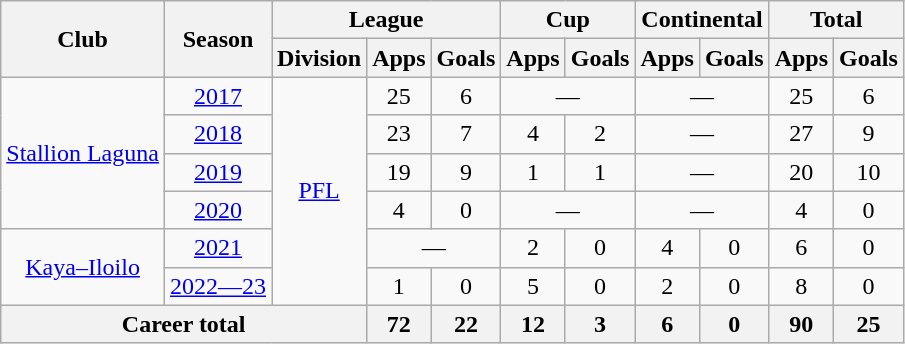<table class="wikitable" style="text-align: center">
<tr>
<th rowspan="2">Club</th>
<th rowspan="2">Season</th>
<th colspan="3">League</th>
<th colspan="2">Cup</th>
<th colspan="2">Continental</th>
<th colspan="2">Total</th>
</tr>
<tr>
<th>Division</th>
<th>Apps</th>
<th>Goals</th>
<th>Apps</th>
<th>Goals</th>
<th>Apps</th>
<th>Goals</th>
<th>Apps</th>
<th>Goals</th>
</tr>
<tr>
<td rowspan="4"><a href='#'>Stallion Laguna</a></td>
<td><a href='#'>2017</a></td>
<td rowspan="6"><a href='#'>PFL</a></td>
<td>25</td>
<td>6</td>
<td colspan="2">—</td>
<td colspan="2">—</td>
<td>25</td>
<td>6</td>
</tr>
<tr>
<td><a href='#'>2018</a></td>
<td>23</td>
<td>7</td>
<td>4</td>
<td>2</td>
<td colspan="2">—</td>
<td>27</td>
<td>9</td>
</tr>
<tr>
<td><a href='#'>2019</a></td>
<td>19</td>
<td>9</td>
<td>1</td>
<td>1</td>
<td colspan="2">—</td>
<td>20</td>
<td>10</td>
</tr>
<tr>
<td><a href='#'>2020</a></td>
<td>4</td>
<td>0</td>
<td colspan="2">—</td>
<td colspan="2">—</td>
<td>4</td>
<td>0</td>
</tr>
<tr>
<td rowspan="2"><a href='#'>Kaya–Iloilo</a></td>
<td><a href='#'>2021</a></td>
<td colspan="2">—</td>
<td>2</td>
<td>0</td>
<td>4</td>
<td>0</td>
<td>6</td>
<td>0</td>
</tr>
<tr>
<td><a href='#'>2022—23</a></td>
<td>1</td>
<td>0</td>
<td>5</td>
<td>0</td>
<td>2</td>
<td>0</td>
<td>8</td>
<td>0</td>
</tr>
<tr>
<th colspan="3"><strong>Career total</strong></th>
<th>72</th>
<th>22</th>
<th>12</th>
<th>3</th>
<th>6</th>
<th>0</th>
<th>90</th>
<th>25</th>
</tr>
</table>
